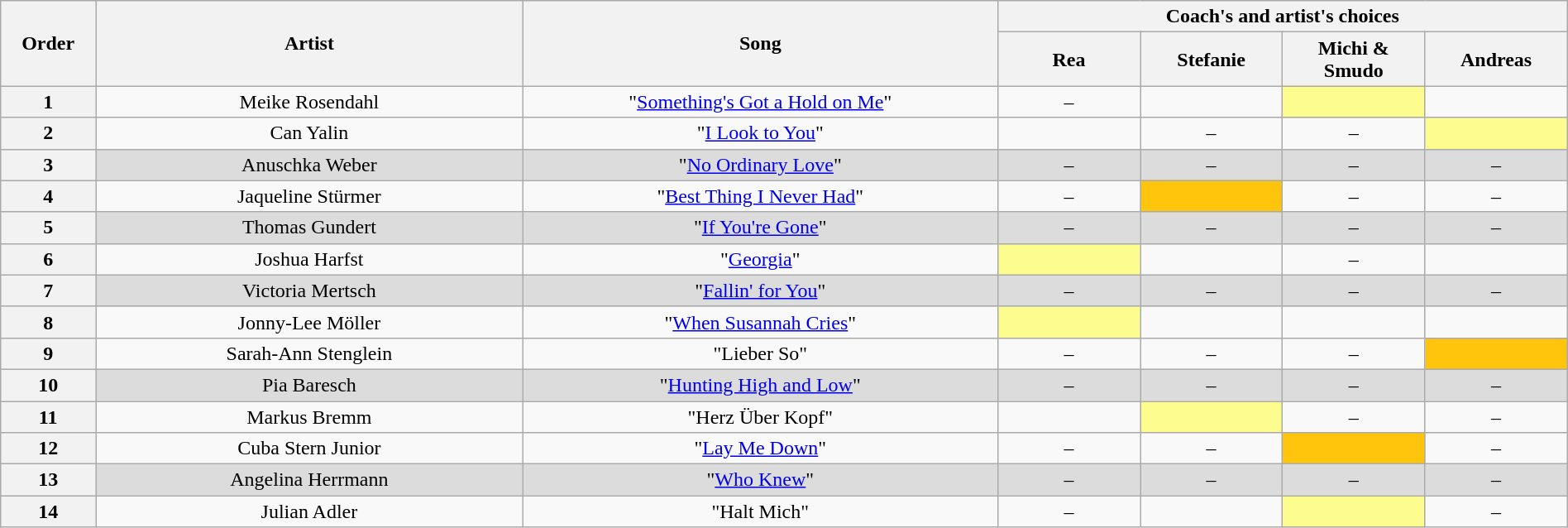<table class="wikitable" style="text-align:center; width:100%;">
<tr>
<th scope="col" rowspan="2" style="width:04%;">Order</th>
<th scope="col" rowspan="2" style="width:18%;">Artist</th>
<th scope="col" rowspan="2" style="width:20%;">Song</th>
<th scope="col" colspan="4" style="width:24%;">Coach's and artist's choices</th>
</tr>
<tr>
<th style="width:06%;">Rea</th>
<th style="width:06%;">Stefanie</th>
<th style="width:06%;">Michi & Smudo</th>
<th style="width:06%;">Andreas</th>
</tr>
<tr>
<th>1</th>
<td>Meike Rosendahl</td>
<td>"<a href='#'>Something's Got a Hold on Me</a>"</td>
<td>–</td>
<td><strong></strong></td>
<td style="background: #fdfc8f;"><strong></strong></td>
<td><strong></strong></td>
</tr>
<tr>
<th>2</th>
<td>Can Yalin</td>
<td>"<a href='#'>I Look to You</a>"</td>
<td><strong></strong></td>
<td>–</td>
<td>–</td>
<td style="background: #fdfc8f;"><strong></strong></td>
</tr>
<tr style="background: #dcdcdc;" |>
<th>3</th>
<td>Anuschka Weber</td>
<td>"<a href='#'>No Ordinary Love</a>"</td>
<td>–</td>
<td>–</td>
<td>–</td>
<td>–</td>
</tr>
<tr>
<th>4</th>
<td>Jaqueline Stürmer</td>
<td>"<a href='#'>Best Thing I Never Had</a>"</td>
<td>–</td>
<td style="background: #ffc40c;"><strong></strong></td>
<td>–</td>
<td>–</td>
</tr>
<tr style="background: #dcdcdc;" |>
<th>5</th>
<td>Thomas Gundert</td>
<td>"<a href='#'>If You're Gone</a>"</td>
<td>–</td>
<td>–</td>
<td>–</td>
<td>–</td>
</tr>
<tr>
<th>6</th>
<td>Joshua Harfst</td>
<td>"<a href='#'>Georgia</a>"</td>
<td style="background: #fdfc8f;"><strong></strong></td>
<td><strong></strong></td>
<td>–</td>
<td><strong></strong></td>
</tr>
<tr style="background: #dcdcdc;" |>
<th>7</th>
<td>Victoria Mertsch</td>
<td>"<a href='#'>Fallin' for You</a>"</td>
<td>–</td>
<td>–</td>
<td>–</td>
<td>–</td>
</tr>
<tr>
<th>8</th>
<td>Jonny-Lee Möller</td>
<td>"<a href='#'>When Susannah Cries</a>"</td>
<td style="background: #fdfc8f;"><strong></strong></td>
<td><strong></strong></td>
<td><strong></strong></td>
<td><strong></strong></td>
</tr>
<tr>
<th>9</th>
<td>Sarah-Ann Stenglein</td>
<td>"Lieber So"</td>
<td>–</td>
<td>–</td>
<td>–</td>
<td style="background: #ffc40c;"><strong></strong></td>
</tr>
<tr style="background: #dcdcdc;" |>
<th>10</th>
<td>Pia Baresch</td>
<td>"<a href='#'>Hunting High and Low</a>"</td>
<td>–</td>
<td>–</td>
<td>–</td>
<td>–</td>
</tr>
<tr>
<th>11</th>
<td>Markus Bremm</td>
<td>"Herz Über Kopf"</td>
<td><strong></strong></td>
<td style="background: #fdfc8f;"><strong></strong></td>
<td>–</td>
<td>–</td>
</tr>
<tr>
<th>12</th>
<td>Cuba Stern Junior</td>
<td>"<a href='#'>Lay Me Down</a>"</td>
<td>–</td>
<td>–</td>
<td style="background: #ffc40c;"><strong></strong></td>
<td>–</td>
</tr>
<tr style="background: #dcdcdc;" |>
<th>13</th>
<td>Angelina Herrmann</td>
<td>"<a href='#'>Who Knew</a>"</td>
<td>–</td>
<td>–</td>
<td>–</td>
<td>–</td>
</tr>
<tr>
<th>14</th>
<td>Julian Adler</td>
<td>"Halt Mich"</td>
<td>–</td>
<td><strong></strong></td>
<td style="background: #fdfc8f;"><strong></strong></td>
<td>–</td>
</tr>
</table>
